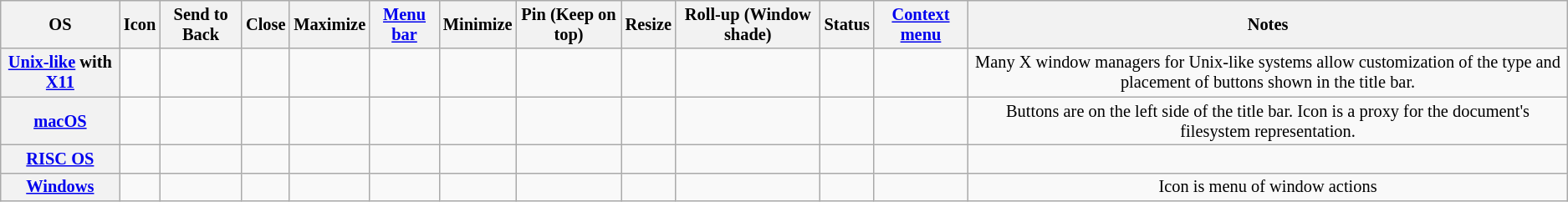<table style="font-size: 85%; text-align: center;" class="wikitable">
<tr>
<th>OS</th>
<th>Icon</th>
<th>Send to Back</th>
<th>Close</th>
<th>Maximize</th>
<th><a href='#'>Menu bar</a></th>
<th>Minimize</th>
<th>Pin (Keep on top)</th>
<th>Resize</th>
<th>Roll-up (Window shade)</th>
<th>Status</th>
<th><a href='#'>Context menu</a></th>
<th>Notes</th>
</tr>
<tr>
<th><a href='#'>Unix-like</a> with <a href='#'>X11</a></th>
<td></td>
<td></td>
<td></td>
<td></td>
<td></td>
<td></td>
<td></td>
<td></td>
<td></td>
<td></td>
<td></td>
<td>Many X window managers for Unix-like systems allow customization of the type and placement of buttons shown in the title bar.</td>
</tr>
<tr>
<th><a href='#'>macOS</a></th>
<td></td>
<td></td>
<td></td>
<td></td>
<td></td>
<td></td>
<td></td>
<td></td>
<td></td>
<td></td>
<td></td>
<td>Buttons are on the left side of the title bar. Icon is a proxy for the document's filesystem representation.</td>
</tr>
<tr>
<th><a href='#'>RISC OS</a></th>
<td></td>
<td></td>
<td></td>
<td></td>
<td></td>
<td></td>
<td></td>
<td></td>
<td></td>
<td></td>
<td></td>
<td></td>
</tr>
<tr>
<th><a href='#'>Windows</a></th>
<td></td>
<td></td>
<td></td>
<td></td>
<td></td>
<td></td>
<td></td>
<td></td>
<td></td>
<td></td>
<td></td>
<td>Icon is menu of window actions</td>
</tr>
</table>
